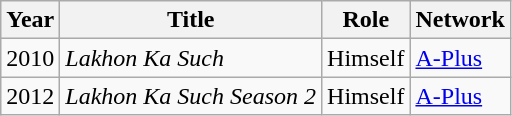<table class="wikitable sortable plainrowheaders">
<tr style="text-align:center;">
<th scope="col">Year</th>
<th scope="col">Title</th>
<th scope="col">Role</th>
<th scope="col">Network</th>
</tr>
<tr>
<td>2010</td>
<td><em>Lakhon Ka Such</em></td>
<td>Himself</td>
<td><a href='#'>A-Plus</a></td>
</tr>
<tr>
<td>2012</td>
<td><em>Lakhon Ka Such Season 2</em></td>
<td>Himself</td>
<td><a href='#'>A-Plus</a></td>
</tr>
</table>
